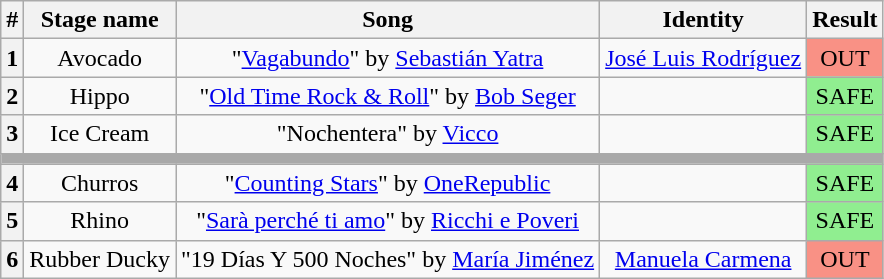<table class="wikitable plainrowheaders" style="text-align:center">
<tr>
<th>#</th>
<th>Stage name</th>
<th>Song</th>
<th>Identity</th>
<th>Result</th>
</tr>
<tr>
<th>1</th>
<td>Avocado</td>
<td>"<a href='#'>Vagabundo</a>" by <a href='#'>Sebastián Yatra</a></td>
<td><a href='#'>José Luis Rodríguez</a></td>
<td bgcolor="#F99185">OUT</td>
</tr>
<tr>
<th>2</th>
<td>Hippo</td>
<td>"<a href='#'>Old Time Rock & Roll</a>" by <a href='#'>Bob Seger</a></td>
<td></td>
<td bgcolor=lightgreen>SAFE</td>
</tr>
<tr>
<th>3</th>
<td>Ice Cream</td>
<td>"Nochentera" by <a href='#'>Vicco</a></td>
<td></td>
<td bgcolor=lightgreen>SAFE</td>
</tr>
<tr>
<td colspan="5" style="background:darkgray"></td>
</tr>
<tr>
<th>4</th>
<td>Churros</td>
<td>"<a href='#'>Counting Stars</a>" by <a href='#'>OneRepublic</a></td>
<td></td>
<td bgcolor="lightgreen">SAFE</td>
</tr>
<tr>
<th>5</th>
<td>Rhino</td>
<td>"<a href='#'>Sarà perché ti amo</a>" by <a href='#'>Ricchi e Poveri</a></td>
<td></td>
<td bgcolor="lightgreen">SAFE</td>
</tr>
<tr>
<th>6</th>
<td>Rubber Ducky</td>
<td>"19 Días Y 500 Noches" by <a href='#'>María Jiménez</a></td>
<td><a href='#'>Manuela Carmena</a></td>
<td bgcolor="#F99185">OUT</td>
</tr>
</table>
